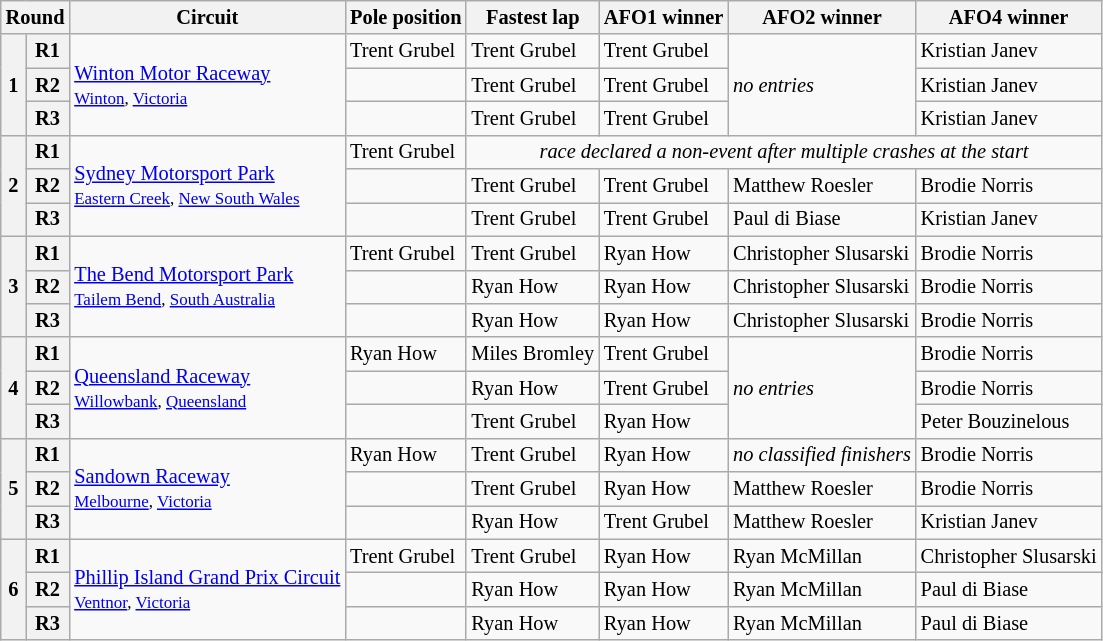<table class="wikitable" style="font-size:85%">
<tr>
<th colspan="2">Round</th>
<th>Circuit</th>
<th>Pole position</th>
<th>Fastest lap</th>
<th>AFO1 winner</th>
<th>AFO2 winner</th>
<th>AFO4 winner</th>
</tr>
<tr>
<th rowspan="3">1</th>
<th>R1</th>
<td rowspan="3"> <a href='#'>Winton Motor Raceway</a><br><small><a href='#'>Winton</a>, <a href='#'>Victoria</a></small></td>
<td nowrap=""> Trent Grubel</td>
<td> Trent Grubel</td>
<td> Trent Grubel</td>
<td rowspan="3"><em>no entries</em></td>
<td> Kristian Janev</td>
</tr>
<tr>
<th>R2</th>
<td></td>
<td> Trent Grubel</td>
<td> Trent Grubel</td>
<td> Kristian Janev</td>
</tr>
<tr>
<th>R3</th>
<td></td>
<td> Trent Grubel</td>
<td> Trent Grubel</td>
<td> Kristian Janev</td>
</tr>
<tr>
<th rowspan="3">2</th>
<th>R1</th>
<td rowspan="3"> <a href='#'>Sydney Motorsport Park</a><br><small><a href='#'>Eastern Creek</a>, <a href='#'>New South Wales</a></small></td>
<td> Trent Grubel</td>
<td colspan="4" align="center"><em>race declared a non-event after multiple crashes at the start</em></td>
</tr>
<tr>
<th>R2</th>
<td></td>
<td> Trent Grubel</td>
<td> Trent Grubel</td>
<td> Matthew Roesler</td>
<td> Brodie Norris</td>
</tr>
<tr>
<th>R3</th>
<td></td>
<td> Trent Grubel</td>
<td> Trent Grubel</td>
<td> Paul di Biase</td>
<td> Kristian Janev</td>
</tr>
<tr>
<th rowspan="3">3</th>
<th>R1</th>
<td rowspan="3"> <a href='#'>The Bend Motorsport Park</a><br><small><a href='#'>Tailem Bend</a>, <a href='#'>South Australia</a></small></td>
<td> Trent Grubel</td>
<td> Trent Grubel</td>
<td> Ryan How</td>
<td> Christopher Slusarski</td>
<td> Brodie Norris</td>
</tr>
<tr>
<th>R2</th>
<td></td>
<td> Ryan How</td>
<td> Ryan How</td>
<td> Christopher Slusarski</td>
<td> Brodie Norris</td>
</tr>
<tr>
<th>R3</th>
<td></td>
<td> Ryan How</td>
<td> Ryan How</td>
<td> Christopher Slusarski</td>
<td> Brodie Norris</td>
</tr>
<tr>
<th rowspan="3">4</th>
<th>R1</th>
<td rowspan="3"> <a href='#'>Queensland Raceway</a><br><small><a href='#'>Willowbank</a>, <a href='#'>Queensland</a></small></td>
<td> Ryan How</td>
<td> Miles Bromley</td>
<td> Trent Grubel</td>
<td rowspan="3"><em>no entries</em></td>
<td> Brodie Norris</td>
</tr>
<tr>
<th>R2</th>
<td></td>
<td> Ryan How</td>
<td> Trent Grubel</td>
<td> Brodie Norris</td>
</tr>
<tr>
<th>R3</th>
<td></td>
<td> Trent Grubel</td>
<td> Ryan How</td>
<td> Peter Bouzinelous</td>
</tr>
<tr>
<th rowspan="3">5</th>
<th>R1</th>
<td rowspan="3"> <a href='#'>Sandown Raceway</a><br><small><a href='#'>Melbourne</a>, <a href='#'>Victoria</a></small></td>
<td> Ryan How</td>
<td> Trent Grubel</td>
<td> Ryan How</td>
<td><em>no classified finishers</em></td>
<td> Brodie Norris</td>
</tr>
<tr>
<th>R2</th>
<td></td>
<td> Trent Grubel</td>
<td> Ryan How</td>
<td> Matthew Roesler</td>
<td> Brodie Norris</td>
</tr>
<tr>
<th>R3</th>
<td></td>
<td> Ryan How</td>
<td> Trent Grubel</td>
<td> Matthew Roesler</td>
<td> Kristian Janev</td>
</tr>
<tr>
<th rowspan="3">6</th>
<th>R1</th>
<td rowspan="3"> <a href='#'>Phillip Island Grand Prix Circuit</a><br><small><a href='#'>Ventnor</a>, <a href='#'>Victoria</a></small></td>
<td> Trent Grubel</td>
<td> Trent Grubel</td>
<td> Ryan How</td>
<td> Ryan McMillan</td>
<td> Christopher Slusarski</td>
</tr>
<tr>
<th>R2</th>
<td></td>
<td> Ryan How</td>
<td> Ryan How</td>
<td> Ryan McMillan</td>
<td> Paul di Biase</td>
</tr>
<tr>
<th>R3</th>
<td></td>
<td> Ryan How</td>
<td> Ryan How</td>
<td> Ryan McMillan</td>
<td> Paul di Biase</td>
</tr>
</table>
